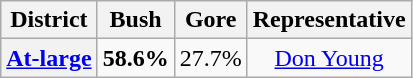<table class=wikitable>
<tr>
<th>District</th>
<th>Bush</th>
<th>Gore</th>
<th>Representative</th>
</tr>
<tr align=center>
<th><a href='#'>At-large</a></th>
<td><strong>58.6%</strong></td>
<td>27.7%</td>
<td><a href='#'>Don Young</a></td>
</tr>
</table>
